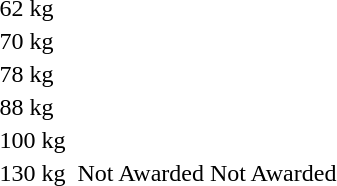<table>
<tr>
<td>62 kg</td>
<td></td>
<td></td>
<td></td>
</tr>
<tr>
<td rowspan=2>70 kg</td>
<td rowspan=2></td>
<td rowspan=2></td>
<td></td>
</tr>
<tr>
<td></td>
</tr>
<tr>
<td>78 kg</td>
<td></td>
<td></td>
<td></td>
</tr>
<tr>
<td rowspan=2>88 kg</td>
<td rowspan=2></td>
<td rowspan=2></td>
<td></td>
</tr>
<tr>
<td></td>
</tr>
<tr>
<td>100 kg</td>
<td></td>
<td></td>
<td></td>
</tr>
<tr>
<td>130 kg</td>
<td></td>
<td>Not Awarded</td>
<td>Not Awarded</td>
</tr>
<tr>
</tr>
</table>
